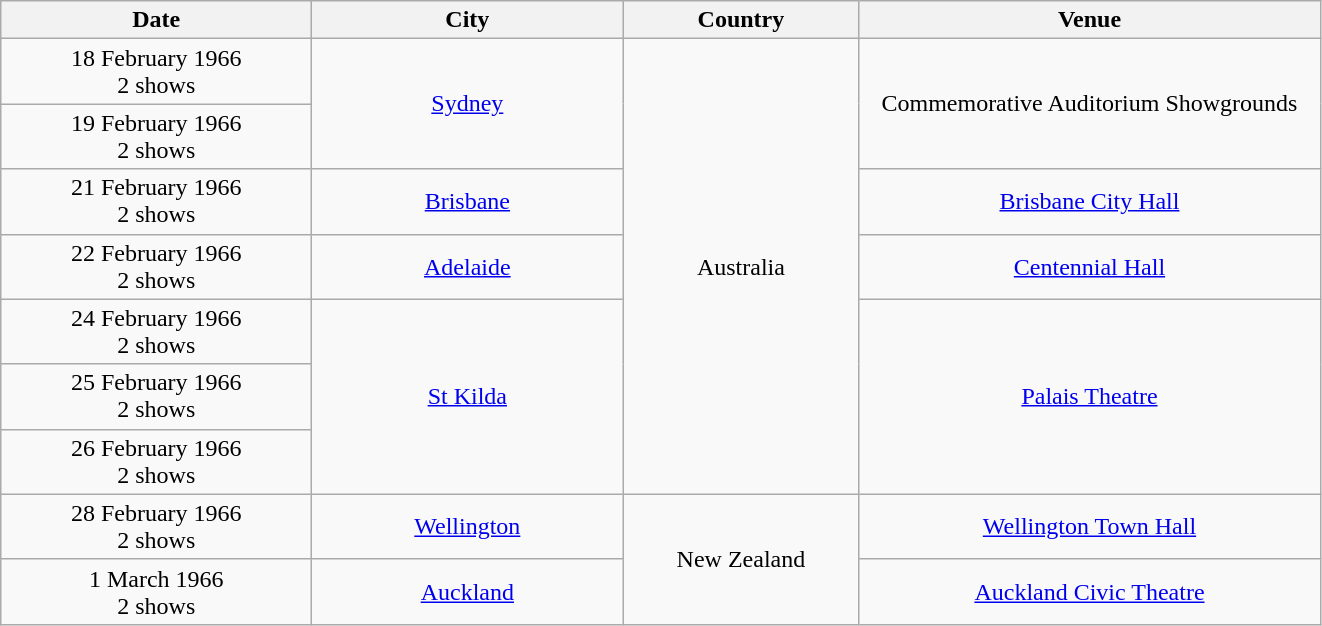<table class="wikitable" style="text-align:center;">
<tr>
<th style="width:200px;">Date</th>
<th style="width:200px;">City</th>
<th style="width:150px;">Country</th>
<th style="width:300px;">Venue</th>
</tr>
<tr>
<td>18 February 1966<br>2 shows</td>
<td rowspan="2"><a href='#'>Sydney</a></td>
<td rowspan="7">Australia</td>
<td rowspan="2">Commemorative Auditorium Showgrounds</td>
</tr>
<tr>
<td>19 February 1966<br>2 shows</td>
</tr>
<tr>
<td>21 February 1966<br>2 shows</td>
<td><a href='#'>Brisbane</a></td>
<td><a href='#'>Brisbane City Hall</a></td>
</tr>
<tr>
<td>22 February 1966<br>2 shows</td>
<td><a href='#'>Adelaide</a></td>
<td><a href='#'>Centennial Hall</a></td>
</tr>
<tr>
<td>24 February 1966<br>2 shows</td>
<td rowspan="3"><a href='#'>St Kilda</a></td>
<td rowspan="3"><a href='#'>Palais Theatre</a></td>
</tr>
<tr>
<td>25 February 1966<br>2 shows</td>
</tr>
<tr>
<td>26 February 1966<br>2 shows</td>
</tr>
<tr>
<td>28 February 1966<br>2 shows</td>
<td><a href='#'>Wellington</a></td>
<td rowspan="2">New Zealand</td>
<td><a href='#'>Wellington Town Hall</a></td>
</tr>
<tr>
<td>1 March 1966<br>2 shows</td>
<td><a href='#'>Auckland</a></td>
<td><a href='#'>Auckland Civic Theatre</a></td>
</tr>
</table>
